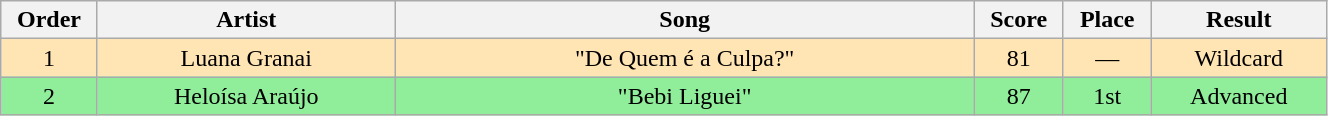<table class="wikitable" style="text-align:center; width:70%;">
<tr>
<th scope="col" width="05%">Order</th>
<th scope="col" width="17%">Artist</th>
<th scope="col" width="33%">Song</th>
<th scope="col" width="05%">Score</th>
<th scope="col" width="05%">Place</th>
<th scope="col" width="10%">Result</th>
</tr>
<tr bgcolor=FFE5B4>
<td>1</td>
<td>Luana Granai</td>
<td>"De Quem é a Culpa?"</td>
<td>81</td>
<td>—</td>
<td>Wildcard</td>
</tr>
<tr bgcolor=90EE9B>
<td>2</td>
<td>Heloísa Araújo</td>
<td>"Bebi Liguei"</td>
<td>87</td>
<td>1st</td>
<td>Advanced</td>
</tr>
</table>
